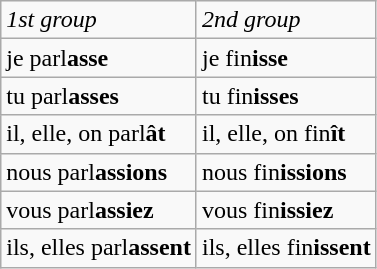<table class=wikitable>
<tr>
<td><em>1st group</em></td>
<td><em>2nd group</em></td>
</tr>
<tr>
<td>je parl<strong>asse</strong></td>
<td>je fin<strong>isse</strong></td>
</tr>
<tr>
<td>tu parl<strong>asses</strong></td>
<td>tu fin<strong>isses</strong></td>
</tr>
<tr>
<td>il, elle, on parl<strong>ât</strong></td>
<td>il, elle, on fin<strong>ît</strong></td>
</tr>
<tr>
<td>nous parl<strong>assions</strong></td>
<td>nous fin<strong>issions</strong></td>
</tr>
<tr>
<td>vous parl<strong>assiez</strong></td>
<td>vous fin<strong>issiez</strong></td>
</tr>
<tr>
<td>ils, elles parl<strong>assent</strong></td>
<td>ils, elles fin<strong>issent</strong></td>
</tr>
</table>
